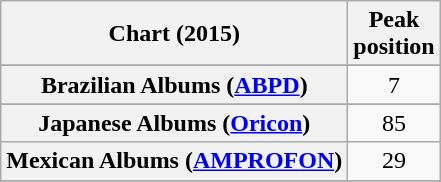<table class="wikitable sortable plainrowheaders" style="text-align:center;">
<tr>
<th>Chart (2015)</th>
<th>Peak<br>position</th>
</tr>
<tr>
</tr>
<tr>
</tr>
<tr>
</tr>
<tr>
<th scope="row">Brazilian Albums (<a href='#'>ABPD</a>)</th>
<td>7</td>
</tr>
<tr>
</tr>
<tr>
</tr>
<tr>
</tr>
<tr>
</tr>
<tr>
</tr>
<tr>
<th scope="row">Japanese Albums  (<a href='#'>Oricon</a>)</th>
<td>85</td>
</tr>
<tr>
<th scope="row">Mexican Albums (<a href='#'>AMPROFON</a>)</th>
<td>29</td>
</tr>
<tr>
</tr>
<tr>
</tr>
<tr>
</tr>
<tr>
</tr>
<tr>
</tr>
<tr>
</tr>
<tr>
</tr>
<tr>
</tr>
<tr>
</tr>
</table>
